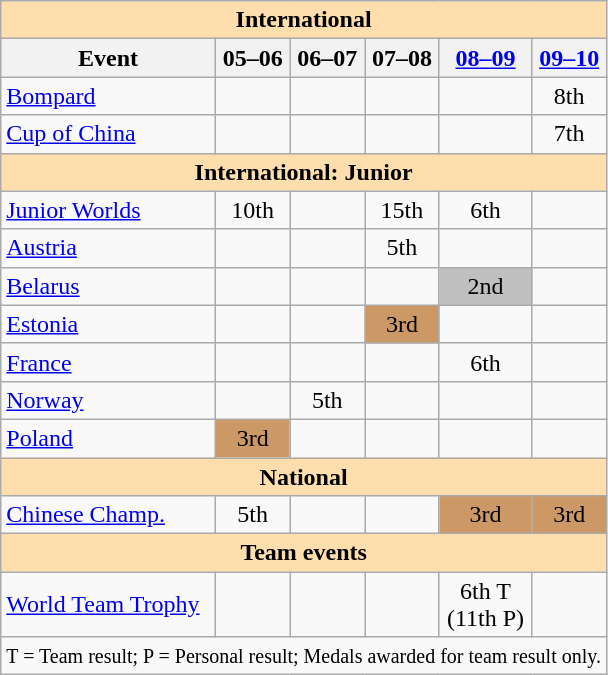<table class="wikitable" style="text-align:center">
<tr>
<th style="background-color: #ffdead; " colspan=6 align=center>International</th>
</tr>
<tr>
<th>Event</th>
<th>05–06</th>
<th>06–07</th>
<th>07–08</th>
<th><a href='#'>08–09</a></th>
<th><a href='#'>09–10</a></th>
</tr>
<tr>
<td align=left> <a href='#'>Bompard</a></td>
<td></td>
<td></td>
<td></td>
<td></td>
<td>8th</td>
</tr>
<tr>
<td align=left> <a href='#'>Cup of China</a></td>
<td></td>
<td></td>
<td></td>
<td></td>
<td>7th</td>
</tr>
<tr>
<th style="background-color: #ffdead; " colspan=6 align=center>International: Junior</th>
</tr>
<tr>
<td align=left><a href='#'>Junior Worlds</a></td>
<td>10th</td>
<td></td>
<td>15th</td>
<td>6th</td>
<td></td>
</tr>
<tr>
<td align=left> <a href='#'>Austria</a></td>
<td></td>
<td></td>
<td>5th</td>
<td></td>
<td></td>
</tr>
<tr>
<td align=left> <a href='#'>Belarus</a></td>
<td></td>
<td></td>
<td></td>
<td bgcolor=silver>2nd</td>
<td></td>
</tr>
<tr>
<td align=left> <a href='#'>Estonia</a></td>
<td></td>
<td></td>
<td bgcolor=cc9966>3rd</td>
<td></td>
<td></td>
</tr>
<tr>
<td align=left> <a href='#'>France</a></td>
<td></td>
<td></td>
<td></td>
<td>6th</td>
<td></td>
</tr>
<tr>
<td align=left> <a href='#'>Norway</a></td>
<td></td>
<td>5th</td>
<td></td>
<td></td>
<td></td>
</tr>
<tr>
<td align=left> <a href='#'>Poland</a></td>
<td bgcolor=cc9966>3rd</td>
<td></td>
<td></td>
<td></td>
<td></td>
</tr>
<tr>
<th style="background-color: #ffdead; " colspan=6 align=center>National</th>
</tr>
<tr>
<td align=left><a href='#'>Chinese Champ.</a></td>
<td>5th</td>
<td></td>
<td></td>
<td bgcolor=cc9966>3rd</td>
<td bgcolor=cc9966>3rd</td>
</tr>
<tr>
<th style="background-color: #ffdead; " colspan=6 align=center>Team events</th>
</tr>
<tr>
<td align=left><a href='#'>World Team Trophy</a></td>
<td></td>
<td></td>
<td></td>
<td>6th T <br>(11th P)</td>
<td></td>
</tr>
<tr>
<td colspan=6 align=center><small> T = Team result; P = Personal result; Medals awarded for team result only. </small></td>
</tr>
</table>
